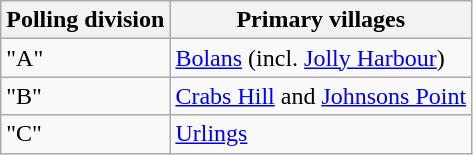<table class="wikitable">
<tr>
<th>Polling division</th>
<th>Primary villages</th>
</tr>
<tr>
<td>"A"</td>
<td><a href='#'>Bolans</a> (incl. <a href='#'>Jolly Harbour</a>)</td>
</tr>
<tr>
<td>"B"</td>
<td><a href='#'>Crabs Hill</a> and <a href='#'>Johnsons Point</a></td>
</tr>
<tr>
<td>"C"</td>
<td><a href='#'>Urlings</a></td>
</tr>
</table>
